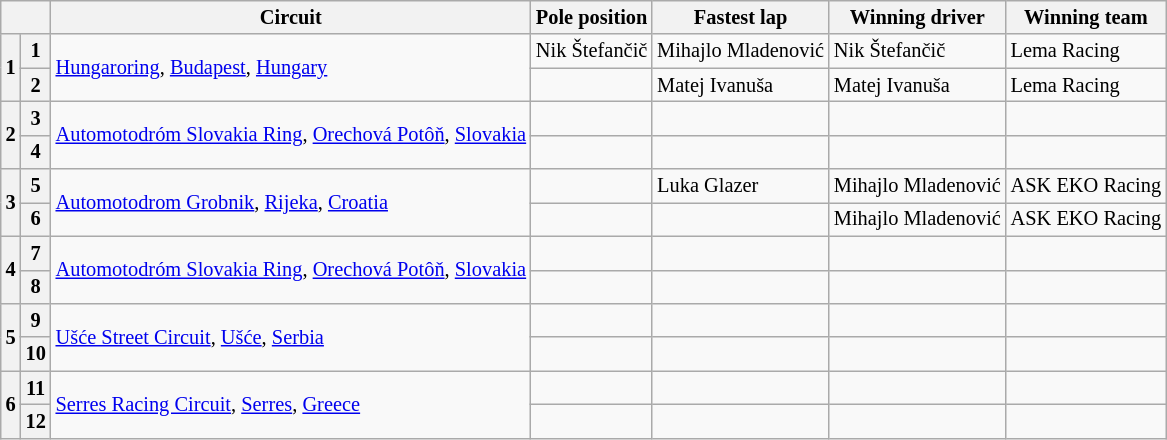<table class="wikitable" style="font-size: 85%;">
<tr>
<th colspan="2"></th>
<th>Circuit</th>
<th>Pole position</th>
<th>Fastest lap</th>
<th>Winning driver</th>
<th>Winning team</th>
</tr>
<tr>
<th rowspan=2>1</th>
<th>1</th>
<td rowspan=2> <a href='#'>Hungaroring</a>, <a href='#'>Budapest</a>, <a href='#'>Hungary</a></td>
<td> Nik Štefančič</td>
<td> Mihajlo Mladenović</td>
<td> Nik Štefančič</td>
<td> Lema Racing</td>
</tr>
<tr>
<th>2</th>
<td></td>
<td> Matej Ivanuša</td>
<td> Matej Ivanuša</td>
<td> Lema Racing</td>
</tr>
<tr>
<th rowspan=2>2</th>
<th>3</th>
<td rowspan=2> <a href='#'>Automotodróm Slovakia Ring</a>, <a href='#'>Orechová Potôň</a>, <a href='#'>Slovakia</a></td>
<td></td>
<td></td>
<td></td>
<td></td>
</tr>
<tr>
<th>4</th>
<td></td>
<td></td>
<td></td>
<td></td>
</tr>
<tr>
<th rowspan=2>3</th>
<th>5</th>
<td rowspan=2> <a href='#'>Automotodrom Grobnik</a>, <a href='#'>Rijeka</a>, <a href='#'>Croatia</a></td>
<td></td>
<td> Luka Glazer</td>
<td> Mihajlo Mladenović</td>
<td> ASK EKO Racing</td>
</tr>
<tr>
<th>6</th>
<td></td>
<td></td>
<td> Mihajlo Mladenović</td>
<td> ASK EKO Racing</td>
</tr>
<tr>
<th rowspan=2>4</th>
<th>7</th>
<td rowspan=2> <a href='#'>Automotodróm Slovakia Ring</a>, <a href='#'>Orechová Potôň</a>, <a href='#'>Slovakia</a></td>
<td></td>
<td></td>
<td></td>
<td></td>
</tr>
<tr>
<th>8</th>
<td></td>
<td></td>
<td></td>
<td></td>
</tr>
<tr>
<th rowspan=2>5</th>
<th>9</th>
<td rowspan=2> <a href='#'>Ušće Street Circuit</a>, <a href='#'>Ušće</a>, <a href='#'>Serbia</a></td>
<td></td>
<td></td>
<td></td>
<td></td>
</tr>
<tr>
<th>10</th>
<td></td>
<td></td>
<td></td>
<td></td>
</tr>
<tr>
<th rowspan=2>6</th>
<th>11</th>
<td rowspan=2> <a href='#'>Serres Racing Circuit</a>, <a href='#'>Serres</a>, <a href='#'>Greece</a></td>
<td></td>
<td></td>
<td></td>
<td></td>
</tr>
<tr>
<th>12</th>
<td></td>
<td></td>
<td></td>
<td></td>
</tr>
</table>
